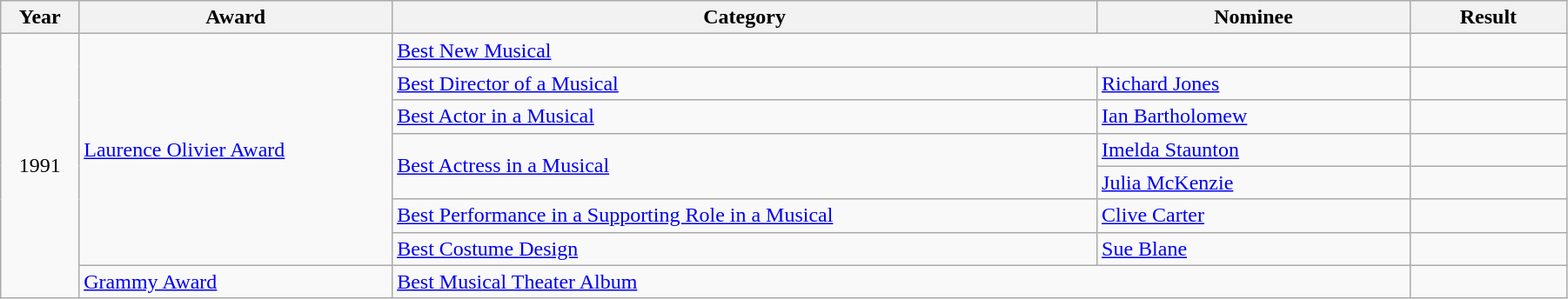<table class="wikitable" width="95%">
<tr>
<th width="5%">Year</th>
<th width="20%">Award</th>
<th width="45%">Category</th>
<th width="20%">Nominee</th>
<th width="10%">Result</th>
</tr>
<tr>
<td rowspan="8" align="center">1991</td>
<td rowspan="7"><a href='#'>Laurence Olivier Award</a></td>
<td colspan="2"><a href='#'>Best New Musical</a></td>
<td></td>
</tr>
<tr>
<td><a href='#'>Best Director of a Musical</a></td>
<td><a href='#'>Richard Jones</a></td>
<td></td>
</tr>
<tr>
<td><a href='#'>Best Actor in a Musical</a></td>
<td><a href='#'>Ian Bartholomew</a></td>
<td></td>
</tr>
<tr>
<td rowspan="2"><a href='#'>Best Actress in a Musical</a></td>
<td><a href='#'>Imelda Staunton</a></td>
<td></td>
</tr>
<tr>
<td><a href='#'>Julia McKenzie</a></td>
<td></td>
</tr>
<tr>
<td><a href='#'>Best Performance in a Supporting Role in a Musical</a></td>
<td><a href='#'>Clive Carter</a></td>
<td></td>
</tr>
<tr>
<td><a href='#'>Best Costume Design</a></td>
<td><a href='#'>Sue Blane</a></td>
<td></td>
</tr>
<tr>
<td><a href='#'>Grammy Award</a></td>
<td colspan="2"><a href='#'>Best Musical Theater Album</a></td>
<td></td>
</tr>
</table>
